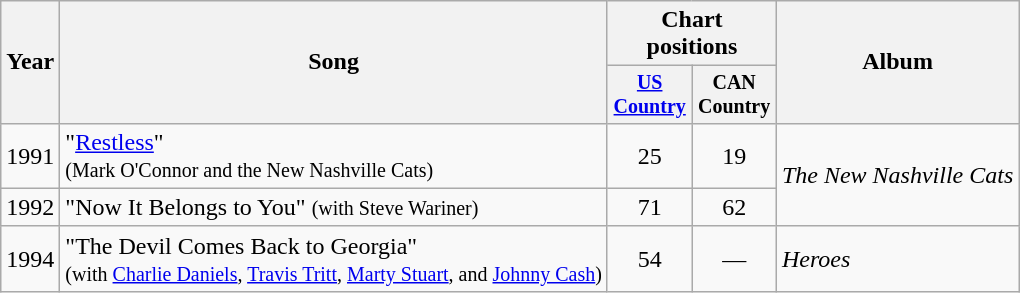<table class="wikitable">
<tr>
<th rowspan="2">Year</th>
<th rowspan="2">Song</th>
<th colspan="2">Chart positions</th>
<th rowspan="2">Album</th>
</tr>
<tr style="font-size:smaller;">
<th style="width:50px;"><a href='#'>US Country</a><br></th>
<th style="width:50px;">CAN Country</th>
</tr>
<tr>
<td>1991</td>
<td>"<a href='#'>Restless</a>"<br><small>(Mark O'Connor and the New Nashville Cats)</small></td>
<td style="text-align:center;">25</td>
<td style="text-align:center;">19</td>
<td rowspan="2"><em>The New Nashville Cats</em></td>
</tr>
<tr>
<td>1992</td>
<td>"Now It Belongs to You" <small>(with Steve Wariner)</small></td>
<td style="text-align:center;">71</td>
<td style="text-align:center;">62</td>
</tr>
<tr>
<td>1994</td>
<td>"The Devil Comes Back to Georgia"<br><small>(with <a href='#'>Charlie Daniels</a>, <a href='#'>Travis Tritt</a>, <a href='#'>Marty Stuart</a>, and <a href='#'>Johnny Cash</a>)</small></td>
<td style="text-align:center;">54</td>
<td style="text-align:center;">—</td>
<td><em>Heroes</em></td>
</tr>
</table>
